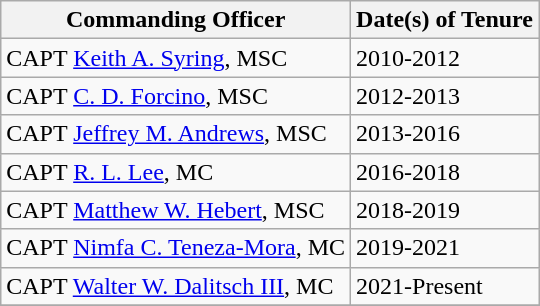<table class="wikitable">
<tr>
<th>Commanding Officer</th>
<th>Date(s) of Tenure</th>
</tr>
<tr>
<td>CAPT <a href='#'>Keith A. Syring</a>, MSC</td>
<td>2010-2012</td>
</tr>
<tr>
<td>CAPT <a href='#'>C. D. Forcino</a>, MSC</td>
<td>2012-2013</td>
</tr>
<tr>
<td>CAPT <a href='#'>Jeffrey M. Andrews</a>, MSC</td>
<td>2013-2016</td>
</tr>
<tr>
<td>CAPT <a href='#'>R. L. Lee</a>, MC</td>
<td>2016-2018</td>
</tr>
<tr>
<td>CAPT <a href='#'>Matthew W. Hebert</a>, MSC</td>
<td>2018-2019</td>
</tr>
<tr>
<td>CAPT <a href='#'>Nimfa C. Teneza-Mora</a>, MC</td>
<td>2019-2021</td>
</tr>
<tr>
<td>CAPT <a href='#'>Walter W. Dalitsch III</a>, MC</td>
<td>2021-Present</td>
</tr>
<tr>
</tr>
</table>
